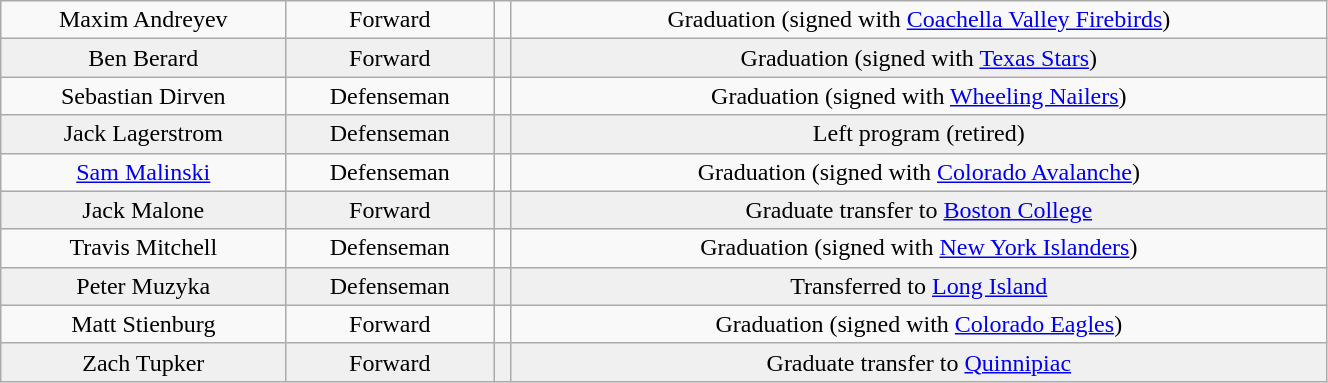<table class="wikitable" width="70%">
<tr align="center" bgcolor="">
<td>Maxim Andreyev</td>
<td>Forward</td>
<td></td>
<td>Graduation (signed with <a href='#'>Coachella Valley Firebirds</a>)</td>
</tr>
<tr align="center" bgcolor="f0f0f0">
<td>Ben Berard</td>
<td>Forward</td>
<td></td>
<td>Graduation (signed with <a href='#'>Texas Stars</a>)</td>
</tr>
<tr align="center" bgcolor="">
<td>Sebastian Dirven</td>
<td>Defenseman</td>
<td></td>
<td>Graduation (signed with <a href='#'>Wheeling Nailers</a>)</td>
</tr>
<tr align="center" bgcolor="f0f0f0">
<td>Jack Lagerstrom</td>
<td>Defenseman</td>
<td></td>
<td>Left program (retired)</td>
</tr>
<tr align="center" bgcolor="">
<td><a href='#'>Sam Malinski</a></td>
<td>Defenseman</td>
<td></td>
<td>Graduation (signed with <a href='#'>Colorado Avalanche</a>)</td>
</tr>
<tr align="center" bgcolor="f0f0f0">
<td>Jack Malone</td>
<td>Forward</td>
<td></td>
<td>Graduate transfer to <a href='#'>Boston College</a></td>
</tr>
<tr align="center" bgcolor="">
<td>Travis Mitchell</td>
<td>Defenseman</td>
<td></td>
<td>Graduation (signed with <a href='#'>New York Islanders</a>)</td>
</tr>
<tr align="center" bgcolor="f0f0f0">
<td>Peter Muzyka</td>
<td>Defenseman</td>
<td></td>
<td>Transferred to <a href='#'>Long Island</a></td>
</tr>
<tr align="center" bgcolor="">
<td>Matt Stienburg</td>
<td>Forward</td>
<td></td>
<td>Graduation (signed with <a href='#'>Colorado Eagles</a>)</td>
</tr>
<tr align="center" bgcolor="f0f0f0">
<td>Zach Tupker</td>
<td>Forward</td>
<td></td>
<td>Graduate transfer to <a href='#'>Quinnipiac</a></td>
</tr>
</table>
